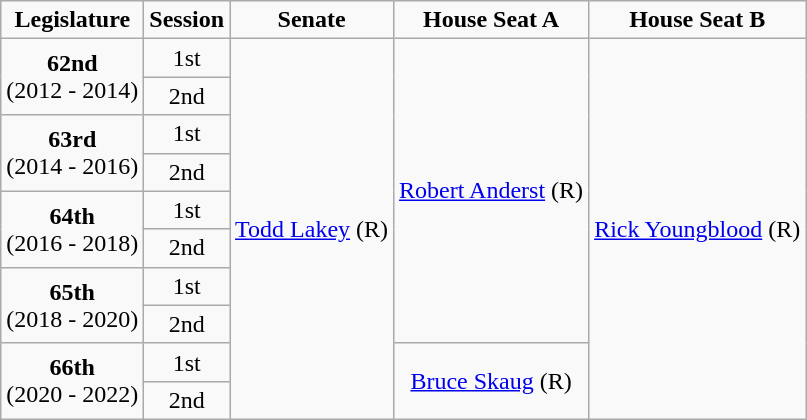<table class=wikitable style="text-align:center">
<tr>
<td><strong>Legislature</strong></td>
<td><strong>Session</strong></td>
<td><strong>Senate</strong></td>
<td><strong>House Seat A</strong></td>
<td><strong>House Seat B</strong></td>
</tr>
<tr>
<td rowspan="2" colspan="1" style="text-align: center;"><strong>62nd</strong> <br> (2012 - 2014)</td>
<td>1st</td>
<td rowspan="10" colspan="1" style="text-align: center;" ><a href='#'>Todd Lakey</a> (R)</td>
<td rowspan="8" colspan="1" style="text-align: center;" ><a href='#'>Robert Anderst</a> (R)</td>
<td rowspan="10" colspan="1" style="text-align: center;" ><a href='#'>Rick Youngblood</a> (R)</td>
</tr>
<tr>
<td>2nd</td>
</tr>
<tr>
<td rowspan="2" colspan="1" style="text-align: center;"><strong>63rd</strong> <br> (2014 - 2016)</td>
<td>1st</td>
</tr>
<tr>
<td>2nd</td>
</tr>
<tr>
<td rowspan="2" colspan="1" style="text-align: center;"><strong>64th</strong> <br> (2016 - 2018)</td>
<td>1st</td>
</tr>
<tr>
<td>2nd</td>
</tr>
<tr>
<td rowspan="2" colspan="1" style="text-align: center;"><strong>65th</strong> <br> (2018 - 2020)</td>
<td>1st</td>
</tr>
<tr>
<td>2nd</td>
</tr>
<tr>
<td rowspan="2" colspan="1" style="text-align: center;"><strong>66th</strong> <br> (2020 - 2022)</td>
<td>1st</td>
<td rowspan="8" colspan="1" style="text-align: center;" ><a href='#'>Bruce Skaug</a> (R)</td>
</tr>
<tr>
<td>2nd</td>
</tr>
</table>
